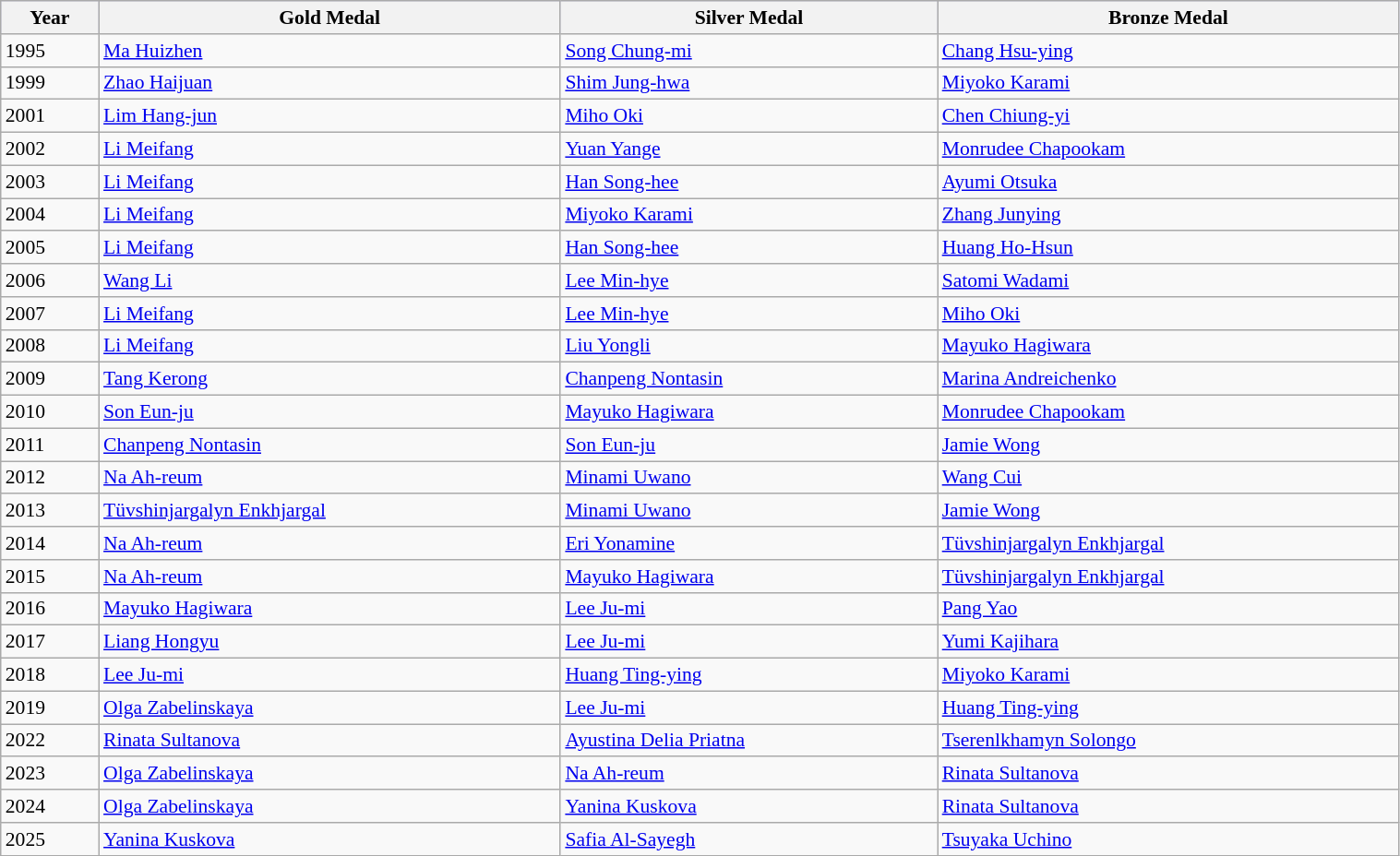<table class=wikitable style="font-size:90%" width="80%">
<tr style="background:#ccccff;">
<th>Year</th>
<th> <strong>Gold Medal</strong></th>
<th> <strong>Silver Medal</strong></th>
<th> <strong>Bronze Medal</strong></th>
</tr>
<tr>
<td>1995</td>
<td> <a href='#'>Ma Huizhen</a></td>
<td> <a href='#'>Song Chung-mi</a></td>
<td> <a href='#'>Chang Hsu-ying</a></td>
</tr>
<tr>
<td>1999</td>
<td> <a href='#'>Zhao Haijuan</a></td>
<td> <a href='#'>Shim Jung-hwa</a></td>
<td> <a href='#'>Miyoko Karami</a></td>
</tr>
<tr>
<td>2001</td>
<td> <a href='#'>Lim Hang-jun</a></td>
<td> <a href='#'>Miho Oki</a></td>
<td> <a href='#'>Chen Chiung-yi</a></td>
</tr>
<tr>
<td>2002</td>
<td> <a href='#'>Li Meifang</a></td>
<td> <a href='#'>Yuan Yange</a></td>
<td> <a href='#'>Monrudee Chapookam</a></td>
</tr>
<tr>
<td>2003</td>
<td> <a href='#'>Li Meifang</a></td>
<td> <a href='#'>Han Song-hee</a></td>
<td> <a href='#'>Ayumi Otsuka</a></td>
</tr>
<tr>
<td>2004</td>
<td> <a href='#'>Li Meifang</a></td>
<td> <a href='#'>Miyoko Karami</a></td>
<td> <a href='#'>Zhang Junying</a></td>
</tr>
<tr>
<td>2005</td>
<td> <a href='#'>Li Meifang</a></td>
<td> <a href='#'>Han Song-hee</a></td>
<td> <a href='#'>Huang Ho-Hsun</a></td>
</tr>
<tr>
<td>2006</td>
<td> <a href='#'>Wang Li</a></td>
<td> <a href='#'>Lee Min-hye</a></td>
<td> <a href='#'>Satomi Wadami</a></td>
</tr>
<tr>
<td>2007</td>
<td> <a href='#'>Li Meifang</a></td>
<td> <a href='#'>Lee Min-hye</a></td>
<td> <a href='#'>Miho Oki</a></td>
</tr>
<tr>
<td>2008</td>
<td> <a href='#'>Li Meifang</a></td>
<td> <a href='#'>Liu Yongli</a></td>
<td> <a href='#'>Mayuko Hagiwara</a></td>
</tr>
<tr>
<td>2009</td>
<td> <a href='#'>Tang Kerong</a></td>
<td> <a href='#'>Chanpeng Nontasin</a></td>
<td> <a href='#'>Marina Andreichenko</a></td>
</tr>
<tr>
<td>2010</td>
<td> <a href='#'>Son Eun-ju</a></td>
<td> <a href='#'>Mayuko Hagiwara</a></td>
<td> <a href='#'>Monrudee Chapookam</a></td>
</tr>
<tr>
<td>2011</td>
<td> <a href='#'>Chanpeng Nontasin</a></td>
<td> <a href='#'>Son Eun-ju</a></td>
<td> <a href='#'>Jamie Wong</a></td>
</tr>
<tr>
<td>2012</td>
<td> <a href='#'>Na Ah-reum</a></td>
<td> <a href='#'>Minami Uwano</a></td>
<td> <a href='#'>Wang Cui</a></td>
</tr>
<tr>
<td>2013</td>
<td> <a href='#'>Tüvshinjargalyn Enkhjargal</a></td>
<td> <a href='#'>Minami Uwano</a></td>
<td> <a href='#'>Jamie Wong</a></td>
</tr>
<tr>
<td>2014</td>
<td> <a href='#'>Na Ah-reum</a></td>
<td> <a href='#'>Eri Yonamine</a></td>
<td> <a href='#'>Tüvshinjargalyn Enkhjargal</a></td>
</tr>
<tr>
<td>2015</td>
<td> <a href='#'>Na Ah-reum</a></td>
<td> <a href='#'>Mayuko Hagiwara</a></td>
<td> <a href='#'>Tüvshinjargalyn Enkhjargal</a></td>
</tr>
<tr>
<td>2016</td>
<td> <a href='#'>Mayuko Hagiwara</a></td>
<td> <a href='#'>Lee Ju-mi</a></td>
<td> <a href='#'>Pang Yao</a></td>
</tr>
<tr>
<td>2017</td>
<td> <a href='#'>Liang Hongyu</a></td>
<td> <a href='#'>Lee Ju-mi</a></td>
<td> <a href='#'>Yumi Kajihara</a></td>
</tr>
<tr>
<td>2018</td>
<td> <a href='#'>Lee Ju-mi</a></td>
<td> <a href='#'>Huang Ting-ying</a></td>
<td> <a href='#'>Miyoko Karami</a></td>
</tr>
<tr>
<td>2019</td>
<td> <a href='#'>Olga Zabelinskaya</a></td>
<td> <a href='#'>Lee Ju-mi</a></td>
<td> <a href='#'>Huang Ting-ying</a></td>
</tr>
<tr>
<td>2022</td>
<td> <a href='#'>Rinata Sultanova</a></td>
<td> <a href='#'>Ayustina Delia Priatna</a></td>
<td> <a href='#'>Tserenlkhamyn Solongo</a></td>
</tr>
<tr>
<td>2023</td>
<td> <a href='#'>Olga Zabelinskaya</a></td>
<td> <a href='#'>Na Ah-reum</a></td>
<td> <a href='#'>Rinata Sultanova</a></td>
</tr>
<tr>
<td>2024</td>
<td> <a href='#'>Olga Zabelinskaya</a></td>
<td> <a href='#'>Yanina Kuskova</a></td>
<td> <a href='#'>Rinata Sultanova</a></td>
</tr>
<tr>
<td>2025</td>
<td> <a href='#'>Yanina Kuskova</a></td>
<td> <a href='#'>Safia Al-Sayegh</a></td>
<td> <a href='#'>Tsuyaka Uchino</a></td>
</tr>
</table>
